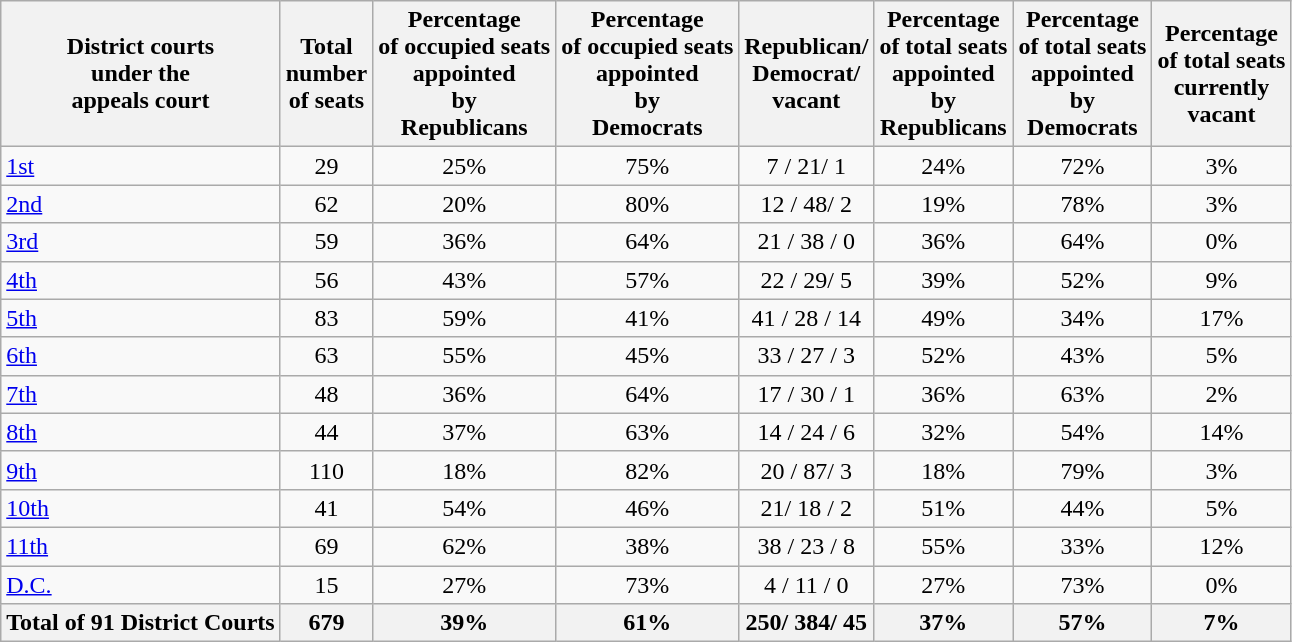<table class="wikitable sortable" style="text-align:center;">
<tr>
<th>District courts <br> under the <br> appeals court</th>
<th>Total<br>number<br>of seats</th>
<th>Percentage<br>of occupied seats<br>appointed<br>by<br>Republicans</th>
<th>Percentage<br>of occupied seats<br>appointed<br>by<br>Democrats</th>
<th>Republican/<br>Democrat/<br>vacant</th>
<th>Percentage<br>of total seats<br>appointed<br>by<br>Republicans</th>
<th>Percentage<br>of total seats<br>appointed<br>by<br>Democrats</th>
<th>Percentage<br>of total seats<br>currently<br>vacant</th>
</tr>
<tr>
<td style="text-align:left;"><a href='#'>1st</a></td>
<td>29</td>
<td>25%</td>
<td>75%</td>
<td>7 / 21/ 1</td>
<td>24%</td>
<td>72%</td>
<td>3%</td>
</tr>
<tr>
<td style="text-align:left;"><a href='#'>2nd</a></td>
<td>62</td>
<td>20%</td>
<td>80%</td>
<td>12 / 48/ 2</td>
<td>19%</td>
<td>78%</td>
<td>3%</td>
</tr>
<tr>
<td style="text-align:left;"><a href='#'>3rd</a></td>
<td>59</td>
<td>36%</td>
<td>64%</td>
<td>21 / 38 / 0</td>
<td>36%</td>
<td>64%</td>
<td>0%</td>
</tr>
<tr>
<td style="text-align:left;"><a href='#'>4th</a></td>
<td>56</td>
<td>43%</td>
<td>57%</td>
<td>22 / 29/ 5</td>
<td>39%</td>
<td>52%</td>
<td>9%</td>
</tr>
<tr>
<td style="text-align:left;"><a href='#'>5th</a></td>
<td>83</td>
<td>59%</td>
<td>41%</td>
<td>41 / 28 / 14</td>
<td>49%</td>
<td>34%</td>
<td>17%</td>
</tr>
<tr>
<td style="text-align:left;"><a href='#'>6th</a></td>
<td>63</td>
<td>55%</td>
<td>45%</td>
<td>33 / 27 / 3</td>
<td>52%</td>
<td>43%</td>
<td>5%</td>
</tr>
<tr>
<td style="text-align:left;"><a href='#'>7th</a></td>
<td>48</td>
<td>36%</td>
<td>64%</td>
<td>17 / 30 / 1</td>
<td>36%</td>
<td>63%</td>
<td>2%</td>
</tr>
<tr>
<td style="text-align:left;"><a href='#'>8th</a></td>
<td>44</td>
<td>37%</td>
<td>63%</td>
<td>14 / 24 / 6</td>
<td>32%</td>
<td>54%</td>
<td>14%</td>
</tr>
<tr>
<td style="text-align:left;"><a href='#'>9th</a></td>
<td>110</td>
<td>18%</td>
<td>82%</td>
<td>20 / 87/ 3</td>
<td>18%</td>
<td>79%</td>
<td>3%</td>
</tr>
<tr>
<td style="text-align:left;"><a href='#'>10th</a></td>
<td>41</td>
<td>54%</td>
<td>46%</td>
<td>21/ 18 / 2</td>
<td>51%</td>
<td>44%</td>
<td>5%</td>
</tr>
<tr>
<td style="text-align:left;"><a href='#'>11th</a></td>
<td>69</td>
<td>62%</td>
<td>38%</td>
<td>38 / 23 / 8</td>
<td>55%</td>
<td>33%</td>
<td>12%</td>
</tr>
<tr>
<td style="text-align:left;"><a href='#'>D.C.</a></td>
<td>15</td>
<td>27%</td>
<td>73%</td>
<td>4 / 11 / 0</td>
<td>27%</td>
<td>73%</td>
<td>0%</td>
</tr>
<tr>
<th>Total of 91 District Courts</th>
<th>679</th>
<th>39%</th>
<th>61%</th>
<th>250/ 384/ 45</th>
<th>37%</th>
<th>57%</th>
<th>7%</th>
</tr>
</table>
